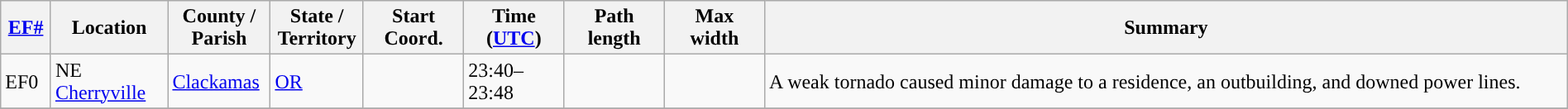<table class="wikitable sortable" style="width:100%;">
<tr>
<th scope="col"  style="width:3%; text-align:center;"><a href='#'>EF#</a></th>
<th scope="col"  style="width:7%; text-align:center;" class="unsortable">Location</th>
<th scope="col"  style="width:6%; text-align:center;" class="unsortable">County / Parish</th>
<th scope="col"  style="width:5%; text-align:center;">State / Territory</th>
<th scope="col"  style="width:6%; text-align:center;">Start Coord.</th>
<th scope="col"  style="width:6%; text-align:center;">Time (<a href='#'>UTC</a>)</th>
<th scope="col"  style="width:6%; text-align:center;">Path length</th>
<th scope="col"  style="width:6%; text-align:center;">Max width</th>
<th scope="col" class="unsortable" style="width:48%; text-align:center;">Summary</th>
</tr>
<tr>
<td>EF0</td>
<td>NE <a href='#'>Cherryville</a></td>
<td><a href='#'>Clackamas</a></td>
<td><a href='#'>OR</a></td>
<td></td>
<td>23:40–23:48</td>
<td></td>
<td></td>
<td>A weak tornado caused minor damage to a residence, an outbuilding, and downed power lines.</td>
</tr>
<tr>
</tr>
</table>
